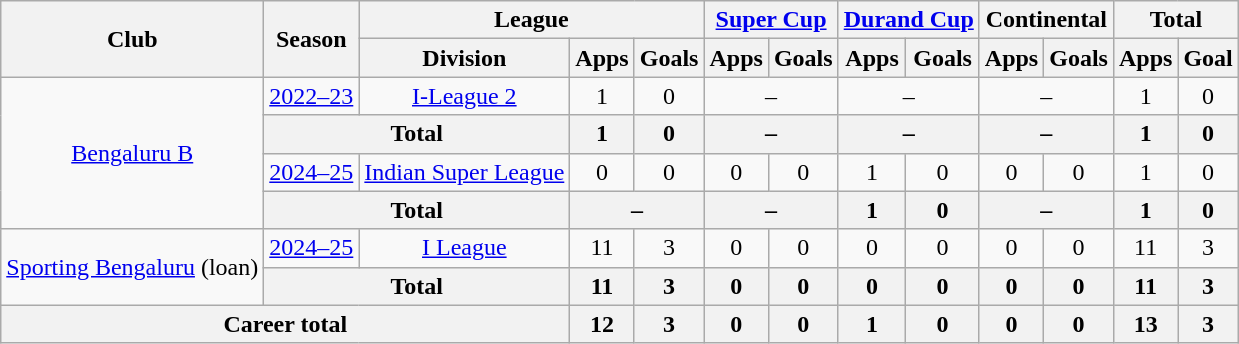<table class="wikitable" style="text-align:center">
<tr>
<th rowspan="2">Club</th>
<th rowspan="2">Season</th>
<th colspan="3">League</th>
<th colspan="2"><a href='#'>Super Cup</a></th>
<th colspan="2"><a href='#'>Durand Cup</a></th>
<th colspan="2">Continental</th>
<th colspan="2">Total</th>
</tr>
<tr>
<th>Division</th>
<th>Apps</th>
<th>Goals</th>
<th>Apps</th>
<th>Goals</th>
<th>Apps</th>
<th>Goals</th>
<th>Apps</th>
<th>Goals</th>
<th>Apps</th>
<th>Goal</th>
</tr>
<tr>
<td rowspan="4"><a href='#'>Bengaluru B</a></td>
<td><a href='#'>2022–23</a></td>
<td><a href='#'>I-League 2</a></td>
<td>1</td>
<td>0</td>
<td colspan="2">–</td>
<td colspan="2">–</td>
<td colspan="2">–</td>
<td>1</td>
<td>0</td>
</tr>
<tr>
<th colspan="2">Total</th>
<th>1</th>
<th>0</th>
<th colspan="2">–</th>
<th colspan="2">–</th>
<th colspan="2">–</th>
<th>1</th>
<th>0</th>
</tr>
<tr>
<td><a href='#'>2024–25</a></td>
<td><a href='#'>Indian Super League</a></td>
<td>0</td>
<td>0</td>
<td>0</td>
<td>0</td>
<td>1</td>
<td>0</td>
<td>0</td>
<td>0</td>
<td>1</td>
<td>0</td>
</tr>
<tr>
<th colspan="2">Total</th>
<th colspan="2">–</th>
<th colspan="2">–</th>
<th>1</th>
<th>0</th>
<th colspan="2">–</th>
<th>1</th>
<th>0</th>
</tr>
<tr>
<td rowspan="2"><a href='#'>Sporting Bengaluru</a> (loan)</td>
<td><a href='#'>2024–25</a></td>
<td><a href='#'>I League</a></td>
<td>11</td>
<td>3</td>
<td>0</td>
<td>0</td>
<td>0</td>
<td>0</td>
<td>0</td>
<td>0</td>
<td>11</td>
<td>3</td>
</tr>
<tr>
<th colspan="2">Total</th>
<th>11</th>
<th>3</th>
<th>0</th>
<th>0</th>
<th>0</th>
<th>0</th>
<th>0</th>
<th>0</th>
<th>11</th>
<th>3</th>
</tr>
<tr>
<th colspan="3">Career total</th>
<th>12</th>
<th>3</th>
<th>0</th>
<th>0</th>
<th>1</th>
<th>0</th>
<th>0</th>
<th>0</th>
<th>13</th>
<th>3</th>
</tr>
</table>
